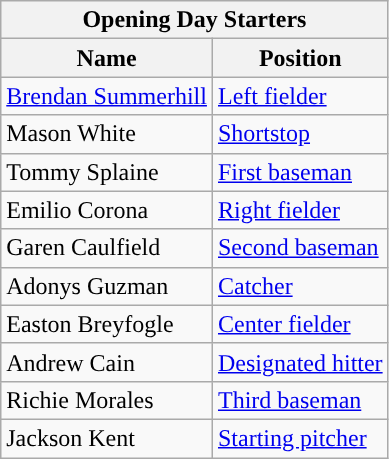<table class="wikitable">
<tr>
<th colspan="2">Opening Day Starters</th>
</tr>
<tr>
<th>Name</th>
<th>Position</th>
</tr>
<tr>
<td><a href='#'>Brendan Summerhill</a></td>
<td><a href='#'>Left fielder</a></td>
</tr>
<tr>
<td>Mason White</td>
<td><a href='#'>Shortstop</a></td>
</tr>
<tr>
<td>Tommy Splaine</td>
<td><a href='#'>First baseman</a></td>
</tr>
<tr>
<td>Emilio Corona</td>
<td><a href='#'>Right fielder</a></td>
</tr>
<tr>
<td>Garen Caulfield</td>
<td><a href='#'>Second baseman</a></td>
</tr>
<tr>
<td>Adonys Guzman</td>
<td><a href='#'>Catcher</a></td>
</tr>
<tr>
<td>Easton Breyfogle</td>
<td><a href='#'>Center fielder</a></td>
</tr>
<tr>
<td>Andrew Cain</td>
<td><a href='#'>Designated hitter</a></td>
</tr>
<tr>
<td>Richie Morales</td>
<td><a href='#'>Third baseman</a></td>
</tr>
<tr>
<td>Jackson Kent</td>
<td><a href='#'>Starting pitcher</a></td>
</tr>
</table>
